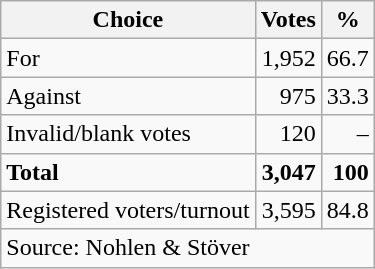<table class=wikitable style=text-align:right>
<tr>
<th>Choice</th>
<th>Votes</th>
<th>%</th>
</tr>
<tr>
<td align=left>For</td>
<td>1,952</td>
<td>66.7</td>
</tr>
<tr>
<td align=left>Against</td>
<td>975</td>
<td>33.3</td>
</tr>
<tr>
<td align=left>Invalid/blank votes</td>
<td>120</td>
<td>–</td>
</tr>
<tr>
<td align=left><strong>Total</strong></td>
<td><strong>3,047</strong></td>
<td><strong>100</strong></td>
</tr>
<tr>
<td align=left>Registered voters/turnout</td>
<td>3,595</td>
<td>84.8</td>
</tr>
<tr>
<td align=left colspan=3>Source: Nohlen & Stöver</td>
</tr>
</table>
